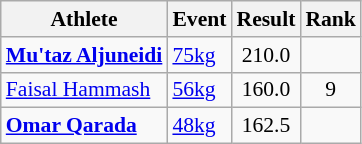<table class=wikitable style="font-size:90%">
<tr>
<th>Athlete</th>
<th>Event</th>
<th>Result</th>
<th>Rank</th>
</tr>
<tr>
<td><strong><a href='#'>Mu'taz Aljuneidi</a></strong></td>
<td><a href='#'>75kg</a></td>
<td style="text-align:center;">210.0</td>
<td style="text-align:center;"></td>
</tr>
<tr>
<td><a href='#'>Faisal Hammash</a></td>
<td><a href='#'>56kg</a></td>
<td style="text-align:center;">160.0</td>
<td style="text-align:center;">9</td>
</tr>
<tr>
<td><strong><a href='#'>Omar Qarada</a></strong></td>
<td><a href='#'>48kg</a></td>
<td style="text-align:center;">162.5</td>
<td style="text-align:center;"></td>
</tr>
</table>
